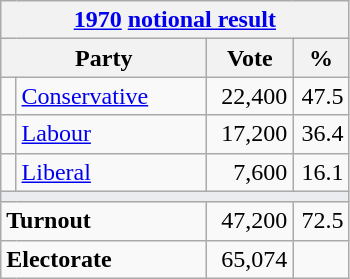<table class="wikitable">
<tr>
<th colspan="4"><a href='#'>1970</a> <a href='#'>notional result</a></th>
</tr>
<tr>
<th bgcolor="#DDDDFF" width="130px" colspan="2">Party</th>
<th bgcolor="#DDDDFF" width="50px">Vote</th>
<th bgcolor="#DDDDFF" width="30px">%</th>
</tr>
<tr>
<td></td>
<td><a href='#'>Conservative</a></td>
<td align=right>22,400</td>
<td align=right>47.5</td>
</tr>
<tr>
<td></td>
<td><a href='#'>Labour</a></td>
<td align=right>17,200</td>
<td align=right>36.4</td>
</tr>
<tr>
<td></td>
<td><a href='#'>Liberal</a></td>
<td align=right>7,600</td>
<td align=right>16.1</td>
</tr>
<tr>
<td colspan="4" bgcolor="#EAECF0"></td>
</tr>
<tr>
<td colspan="2"><strong>Turnout</strong></td>
<td align=right>47,200</td>
<td align=right>72.5</td>
</tr>
<tr>
<td colspan="2"><strong>Electorate</strong></td>
<td align=right>65,074</td>
</tr>
</table>
